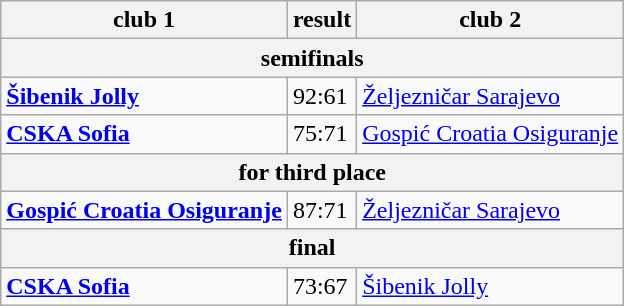<table class="wikitable">
<tr>
<th>club 1</th>
<th>result</th>
<th>club 2</th>
</tr>
<tr>
<th colspan="3">semifinals</th>
</tr>
<tr>
<td> <strong><a href='#'>Šibenik Jolly</a></strong></td>
<td>92:61</td>
<td> <a href='#'>Željezničar Sarajevo</a></td>
</tr>
<tr>
<td> <strong><a href='#'>CSKA Sofia</a></strong></td>
<td>75:71</td>
<td> <a href='#'>Gospić Croatia Osiguranje</a></td>
</tr>
<tr>
<th colspan="3">for third place</th>
</tr>
<tr>
<td> <strong><a href='#'>Gospić Croatia Osiguranje</a></strong></td>
<td>87:71</td>
<td> <a href='#'>Željezničar Sarajevo</a></td>
</tr>
<tr>
<th colspan="3">final</th>
</tr>
<tr>
<td> <strong><a href='#'>CSKA Sofia</a></strong></td>
<td>73:67</td>
<td> <a href='#'>Šibenik Jolly</a></td>
</tr>
</table>
